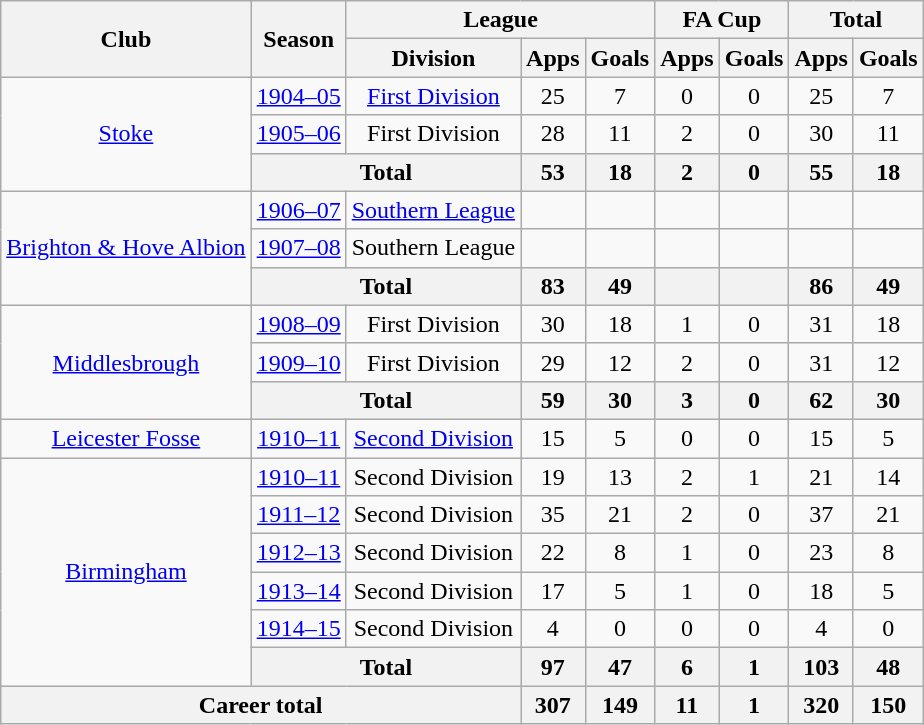<table class="wikitable" style="text-align: center;">
<tr>
<th rowspan="2">Club</th>
<th rowspan="2">Season</th>
<th colspan="3">League</th>
<th colspan="2">FA Cup</th>
<th colspan="2">Total</th>
</tr>
<tr>
<th>Division</th>
<th>Apps</th>
<th>Goals</th>
<th>Apps</th>
<th>Goals</th>
<th>Apps</th>
<th>Goals</th>
</tr>
<tr>
<td rowspan="3"><a href='#'>Stoke</a></td>
<td><a href='#'>1904–05</a></td>
<td><a href='#'>First Division</a></td>
<td>25</td>
<td>7</td>
<td>0</td>
<td>0</td>
<td>25</td>
<td>7</td>
</tr>
<tr>
<td><a href='#'>1905–06</a></td>
<td>First Division</td>
<td>28</td>
<td>11</td>
<td>2</td>
<td>0</td>
<td>30</td>
<td>11</td>
</tr>
<tr>
<th colspan=2>Total</th>
<th>53</th>
<th>18</th>
<th>2</th>
<th>0</th>
<th>55</th>
<th>18</th>
</tr>
<tr>
<td rowspan="3"><a href='#'>Brighton & Hove Albion</a></td>
<td><a href='#'>1906–07</a></td>
<td><a href='#'>Southern League</a></td>
<td></td>
<td></td>
<td></td>
<td></td>
<td></td>
<td></td>
</tr>
<tr>
<td><a href='#'>1907–08</a></td>
<td>Southern League</td>
<td></td>
<td></td>
<td></td>
<td></td>
<td></td>
<td></td>
</tr>
<tr>
<th colspan=2>Total</th>
<th>83</th>
<th>49</th>
<th></th>
<th></th>
<th>86</th>
<th>49</th>
</tr>
<tr>
<td rowspan="3"><a href='#'>Middlesbrough</a></td>
<td><a href='#'>1908–09</a></td>
<td>First Division</td>
<td>30</td>
<td>18</td>
<td>1</td>
<td>0</td>
<td>31</td>
<td>18</td>
</tr>
<tr>
<td><a href='#'>1909–10</a></td>
<td>First Division</td>
<td>29</td>
<td>12</td>
<td>2</td>
<td>0</td>
<td>31</td>
<td>12</td>
</tr>
<tr>
<th colspan=2>Total</th>
<th>59</th>
<th>30</th>
<th>3</th>
<th>0</th>
<th>62</th>
<th>30</th>
</tr>
<tr>
<td><a href='#'>Leicester Fosse</a></td>
<td><a href='#'>1910–11</a></td>
<td><a href='#'>Second Division</a></td>
<td>15</td>
<td>5</td>
<td>0</td>
<td>0</td>
<td>15</td>
<td>5</td>
</tr>
<tr>
<td rowspan="6"><a href='#'>Birmingham</a></td>
<td><a href='#'>1910–11</a></td>
<td>Second Division</td>
<td>19</td>
<td>13</td>
<td>2</td>
<td>1</td>
<td>21</td>
<td>14</td>
</tr>
<tr>
<td><a href='#'>1911–12</a></td>
<td>Second Division</td>
<td>35</td>
<td>21</td>
<td>2</td>
<td>0</td>
<td>37</td>
<td>21</td>
</tr>
<tr>
<td><a href='#'>1912–13</a></td>
<td>Second Division</td>
<td>22</td>
<td>8</td>
<td>1</td>
<td>0</td>
<td>23</td>
<td>8</td>
</tr>
<tr>
<td><a href='#'>1913–14</a></td>
<td>Second Division</td>
<td>17</td>
<td>5</td>
<td>1</td>
<td>0</td>
<td>18</td>
<td>5</td>
</tr>
<tr>
<td><a href='#'>1914–15</a></td>
<td>Second Division</td>
<td>4</td>
<td>0</td>
<td>0</td>
<td>0</td>
<td>4</td>
<td>0</td>
</tr>
<tr>
<th colspan=2>Total</th>
<th>97</th>
<th>47</th>
<th>6</th>
<th>1</th>
<th>103</th>
<th>48</th>
</tr>
<tr>
<th colspan="3">Career total</th>
<th>307</th>
<th>149</th>
<th>11</th>
<th>1</th>
<th>320</th>
<th>150</th>
</tr>
</table>
